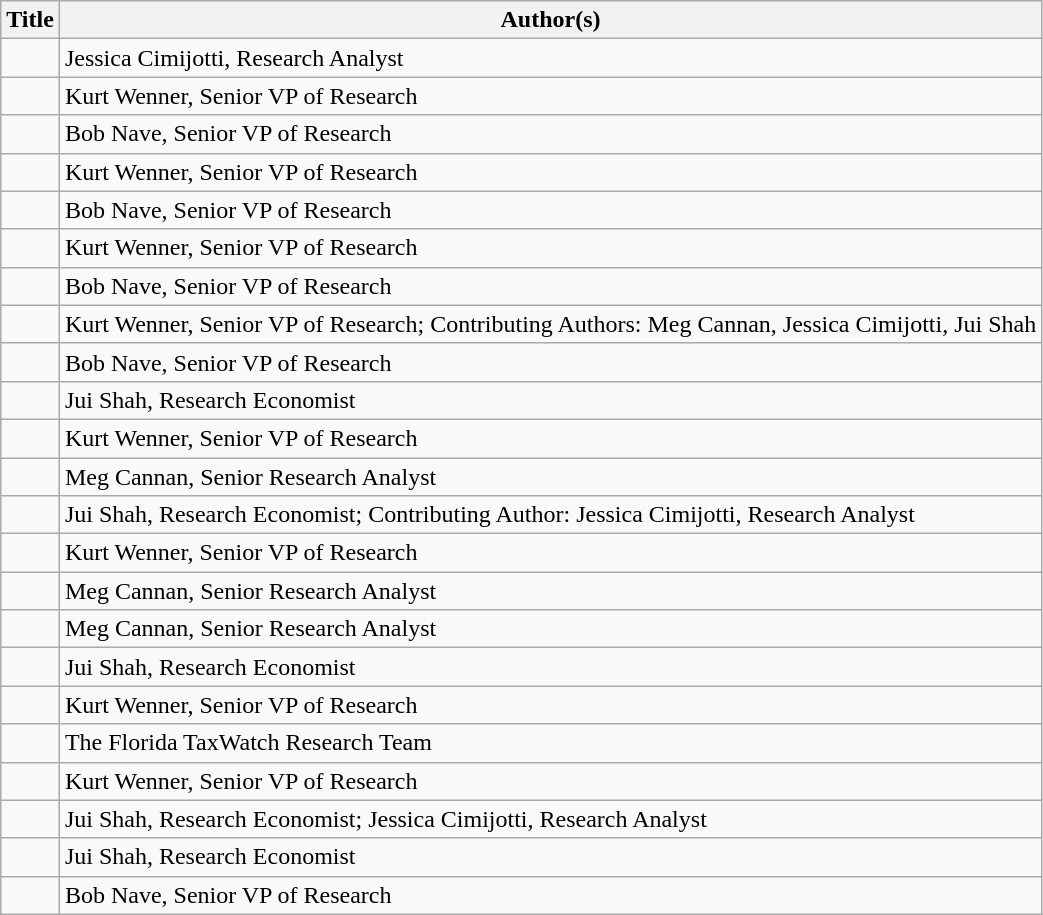<table class="wikitable sortable">
<tr>
<th>Title</th>
<th>Author(s)</th>
</tr>
<tr>
<td><em></em></td>
<td>Jessica Cimijotti, Research Analyst</td>
</tr>
<tr>
<td><em></em></td>
<td>Kurt Wenner, Senior VP of Research</td>
</tr>
<tr>
<td><em></em></td>
<td>Bob Nave, Senior VP of Research</td>
</tr>
<tr>
<td><em></em></td>
<td>Kurt Wenner, Senior VP of Research</td>
</tr>
<tr>
<td><em></em></td>
<td>Bob Nave, Senior VP of Research</td>
</tr>
<tr>
<td><em></em></td>
<td>Kurt Wenner, Senior VP of Research</td>
</tr>
<tr>
<td><em></em></td>
<td>Bob Nave, Senior VP of Research</td>
</tr>
<tr>
<td><em></em></td>
<td>Kurt Wenner, Senior VP of Research; Contributing Authors: Meg Cannan, Jessica Cimijotti, Jui Shah</td>
</tr>
<tr>
<td><em></em></td>
<td>Bob Nave, Senior VP of Research</td>
</tr>
<tr>
<td><em></em></td>
<td>Jui Shah, Research Economist</td>
</tr>
<tr>
<td><em></em></td>
<td>Kurt Wenner, Senior VP of Research</td>
</tr>
<tr>
<td><em></em></td>
<td>Meg Cannan, Senior Research Analyst</td>
</tr>
<tr>
<td><em></em></td>
<td>Jui Shah, Research Economist; Contributing Author: Jessica Cimijotti, Research Analyst</td>
</tr>
<tr>
<td><em></em></td>
<td>Kurt Wenner, Senior VP of Research</td>
</tr>
<tr>
<td><em></em></td>
<td>Meg Cannan, Senior Research Analyst</td>
</tr>
<tr>
<td><em></em></td>
<td>Meg Cannan, Senior Research Analyst</td>
</tr>
<tr>
<td><em></em></td>
<td>Jui Shah, Research Economist</td>
</tr>
<tr>
<td><em></em></td>
<td>Kurt Wenner, Senior VP of Research</td>
</tr>
<tr>
<td><em></em></td>
<td>The Florida TaxWatch Research Team</td>
</tr>
<tr>
<td><em></em></td>
<td>Kurt Wenner, Senior VP of Research</td>
</tr>
<tr>
<td><em></em></td>
<td>Jui Shah, Research Economist; Jessica Cimijotti, Research Analyst</td>
</tr>
<tr>
<td><em></em></td>
<td>Jui Shah, Research Economist</td>
</tr>
<tr>
<td><em></em></td>
<td>Bob Nave, Senior VP of Research</td>
</tr>
</table>
